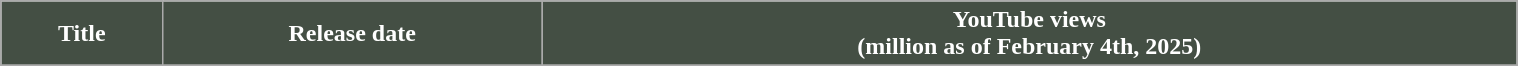<table class="wikitable plainrowheaders" style="width: 80%; margin:auto;">
<tr>
<th style="background: #444f44; color:#ffffff;">Title</th>
<th style="background: #444f44; color:#ffffff;">Release date</th>
<th style="background: #444f44; color:#ffffff;">YouTube views<br>(million as of February 4th, 2025)</th>
</tr>
<tr>
</tr>
</table>
